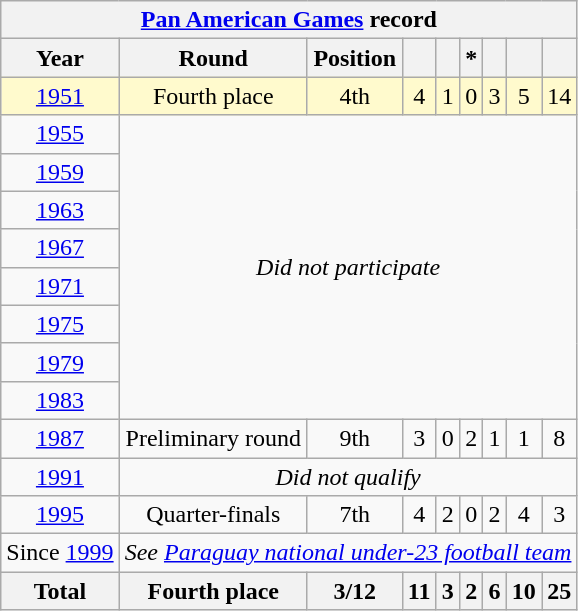<table class="wikitable" style="text-align: center;">
<tr>
<th colspan=9><a href='#'>Pan American Games</a> record</th>
</tr>
<tr>
<th>Year</th>
<th>Round</th>
<th>Position</th>
<th></th>
<th></th>
<th>*</th>
<th></th>
<th></th>
<th></th>
</tr>
<tr style="background:LemonChiffon;">
<td> <a href='#'>1951</a></td>
<td>Fourth place</td>
<td>4th</td>
<td>4</td>
<td>1</td>
<td>0</td>
<td>3</td>
<td>5</td>
<td>14</td>
</tr>
<tr>
<td> <a href='#'>1955</a></td>
<td colspan=8 rowspan=8><em>Did not participate</em></td>
</tr>
<tr>
<td> <a href='#'>1959</a></td>
</tr>
<tr>
<td> <a href='#'>1963</a></td>
</tr>
<tr>
<td> <a href='#'>1967</a></td>
</tr>
<tr>
<td> <a href='#'>1971</a></td>
</tr>
<tr>
<td> <a href='#'>1975</a></td>
</tr>
<tr>
<td> <a href='#'>1979</a></td>
</tr>
<tr>
<td> <a href='#'>1983</a></td>
</tr>
<tr>
<td> <a href='#'>1987</a></td>
<td>Preliminary round</td>
<td>9th</td>
<td>3</td>
<td>0</td>
<td>2</td>
<td>1</td>
<td>1</td>
<td>8</td>
</tr>
<tr>
<td> <a href='#'>1991</a></td>
<td colspan=8><em>Did not qualify</em></td>
</tr>
<tr>
<td> <a href='#'>1995</a></td>
<td>Quarter-finals</td>
<td>7th</td>
<td>4</td>
<td>2</td>
<td>0</td>
<td>2</td>
<td>4</td>
<td>3</td>
</tr>
<tr>
<td>Since <a href='#'>1999</a></td>
<td colspan=8><em>See <a href='#'>Paraguay national under-23 football team</a></em></td>
</tr>
<tr>
<th>Total</th>
<th>Fourth place</th>
<th>3/12</th>
<th>11</th>
<th>3</th>
<th>2</th>
<th>6</th>
<th>10</th>
<th>25</th>
</tr>
</table>
